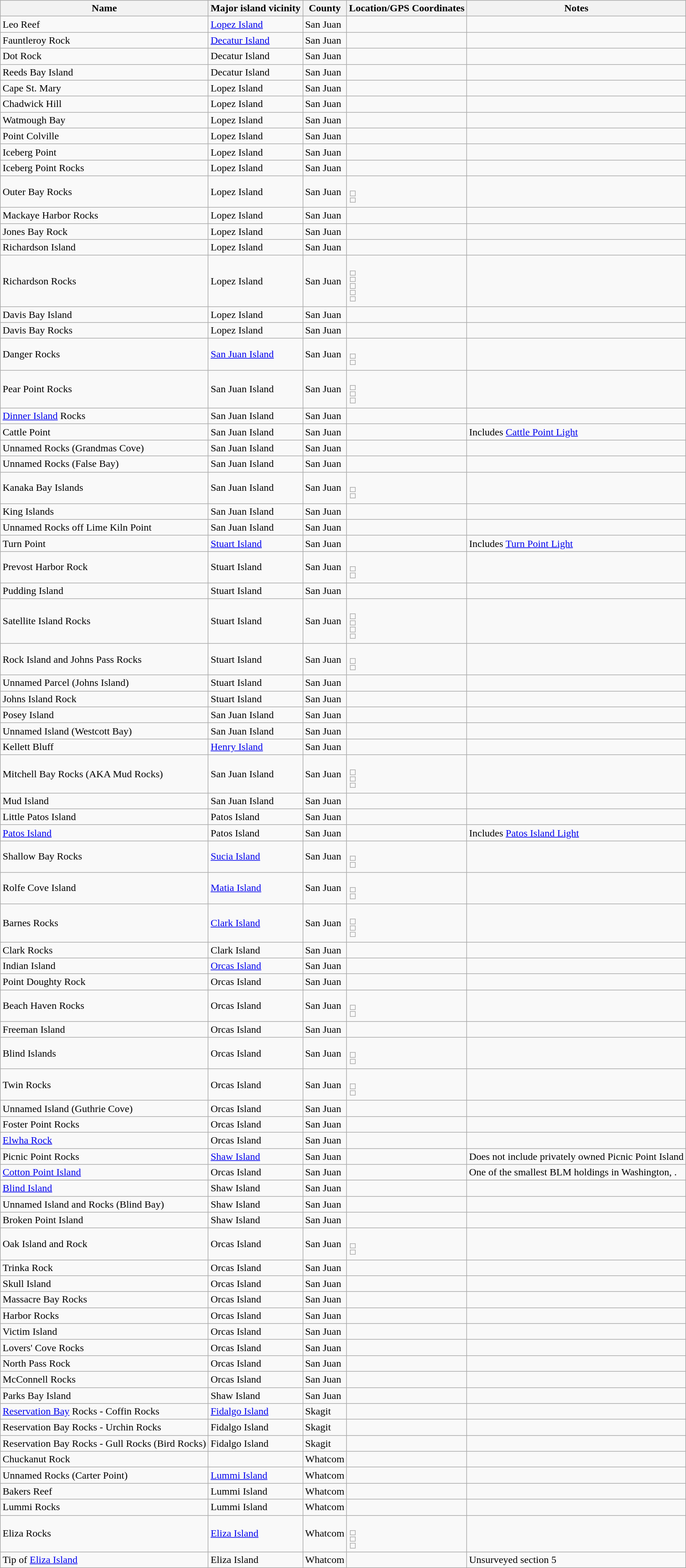<table class="wikitable sortable">
<tr>
<th>Name</th>
<th>Major island vicinity</th>
<th>County</th>
<th class="unsortable">Location/GPS Coordinates</th>
<th class="unsortable">Notes</th>
</tr>
<tr>
<td>Leo Reef</td>
<td><a href='#'>Lopez Island</a></td>
<td>San Juan</td>
<td></td>
<td></td>
</tr>
<tr>
<td>Fauntleroy Rock</td>
<td><a href='#'>Decatur Island</a></td>
<td>San Juan</td>
<td></td>
<td></td>
</tr>
<tr>
<td>Dot Rock</td>
<td>Decatur Island</td>
<td>San Juan</td>
<td></td>
<td></td>
</tr>
<tr>
<td>Reeds Bay Island</td>
<td>Decatur Island</td>
<td>San Juan</td>
<td></td>
<td></td>
</tr>
<tr>
<td>Cape St. Mary</td>
<td>Lopez Island</td>
<td>San Juan</td>
<td></td>
<td></td>
</tr>
<tr>
<td>Chadwick Hill</td>
<td>Lopez Island</td>
<td>San Juan</td>
<td></td>
<td></td>
</tr>
<tr>
<td>Watmough Bay</td>
<td>Lopez Island</td>
<td>San Juan</td>
<td></td>
<td></td>
</tr>
<tr>
<td>Point Colville</td>
<td>Lopez Island</td>
<td>San Juan</td>
<td></td>
<td></td>
</tr>
<tr>
<td>Iceberg Point</td>
<td>Lopez Island</td>
<td>San Juan</td>
<td></td>
<td></td>
</tr>
<tr>
<td>Iceberg Point Rocks</td>
<td>Lopez Island</td>
<td>San Juan</td>
<td></td>
<td></td>
</tr>
<tr>
<td>Outer Bay Rocks</td>
<td>Lopez Island</td>
<td>San Juan</td>
<td><br><table>
<tr>
<td></td>
</tr>
<tr>
<td></td>
</tr>
<tr>
</tr>
</table>
</td>
<td></td>
</tr>
<tr>
<td>Mackaye Harbor Rocks</td>
<td>Lopez Island</td>
<td>San Juan</td>
<td></td>
<td></td>
</tr>
<tr>
<td>Jones Bay Rock</td>
<td>Lopez Island</td>
<td>San Juan</td>
<td></td>
<td></td>
</tr>
<tr>
<td>Richardson Island</td>
<td>Lopez Island</td>
<td>San Juan</td>
<td></td>
<td></td>
</tr>
<tr>
<td>Richardson Rocks</td>
<td>Lopez Island</td>
<td>San Juan</td>
<td><br><table>
<tr>
<td></td>
</tr>
<tr>
<td></td>
</tr>
<tr>
<td></td>
</tr>
<tr>
<td></td>
</tr>
<tr>
<td></td>
</tr>
<tr>
</tr>
</table>
</td>
<td></td>
</tr>
<tr>
<td>Davis Bay Island</td>
<td>Lopez Island</td>
<td>San Juan</td>
<td></td>
<td></td>
</tr>
<tr>
<td>Davis Bay Rocks</td>
<td>Lopez Island</td>
<td>San Juan</td>
<td></td>
<td></td>
</tr>
<tr>
<td>Danger Rocks</td>
<td><a href='#'>San Juan Island</a></td>
<td>San Juan</td>
<td><br><table>
<tr>
<td></td>
</tr>
<tr>
<td></td>
</tr>
<tr>
</tr>
</table>
</td>
<td></td>
</tr>
<tr>
<td>Pear Point Rocks</td>
<td>San Juan Island</td>
<td>San Juan</td>
<td><br><table>
<tr>
<td></td>
</tr>
<tr>
<td></td>
</tr>
<tr>
<td></td>
</tr>
<tr>
</tr>
</table>
</td>
<td></td>
</tr>
<tr>
<td><a href='#'>Dinner Island</a> Rocks</td>
<td>San Juan Island</td>
<td>San Juan</td>
<td></td>
<td></td>
</tr>
<tr>
<td>Cattle Point</td>
<td>San Juan Island</td>
<td>San Juan</td>
<td></td>
<td>Includes <a href='#'>Cattle Point Light</a></td>
</tr>
<tr>
<td>Unnamed Rocks (Grandmas Cove)</td>
<td>San Juan Island</td>
<td>San Juan</td>
<td></td>
<td></td>
</tr>
<tr>
<td>Unnamed Rocks (False Bay)</td>
<td>San Juan Island</td>
<td>San Juan</td>
<td></td>
<td></td>
</tr>
<tr>
<td>Kanaka Bay Islands</td>
<td>San Juan Island</td>
<td>San Juan</td>
<td><br><table>
<tr>
<td></td>
</tr>
<tr>
<td></td>
</tr>
<tr>
</tr>
</table>
</td>
<td></td>
</tr>
<tr>
<td>King Islands</td>
<td>San Juan Island</td>
<td>San Juan</td>
<td></td>
<td></td>
</tr>
<tr>
<td>Unnamed Rocks off Lime Kiln Point </td>
<td>San Juan Island</td>
<td>San Juan</td>
<td></td>
<td></td>
</tr>
<tr>
<td>Turn Point</td>
<td><a href='#'>Stuart Island</a></td>
<td>San Juan</td>
<td></td>
<td>Includes <a href='#'>Turn Point Light</a></td>
</tr>
<tr>
<td>Prevost Harbor Rock</td>
<td>Stuart Island</td>
<td>San Juan</td>
<td><br><table>
<tr>
<td></td>
</tr>
<tr>
<td></td>
</tr>
<tr>
</tr>
</table>
</td>
<td></td>
</tr>
<tr>
<td>Pudding Island</td>
<td>Stuart Island</td>
<td>San Juan</td>
<td></td>
<td></td>
</tr>
<tr>
<td>Satellite Island Rocks</td>
<td>Stuart Island</td>
<td>San Juan</td>
<td><br><table>
<tr>
<td></td>
</tr>
<tr>
<td></td>
</tr>
<tr>
<td></td>
</tr>
<tr>
<td></td>
</tr>
<tr>
</tr>
</table>
</td>
<td></td>
</tr>
<tr>
<td>Rock Island and Johns Pass Rocks</td>
<td>Stuart Island</td>
<td>San Juan</td>
<td><br><table>
<tr>
<td></td>
</tr>
<tr>
<td></td>
</tr>
<tr>
</tr>
</table>
</td>
<td></td>
</tr>
<tr>
<td>Unnamed Parcel (Johns Island)</td>
<td>Stuart Island</td>
<td>San Juan</td>
<td></td>
<td></td>
</tr>
<tr>
<td>Johns Island Rock</td>
<td>Stuart Island</td>
<td>San Juan</td>
<td></td>
<td></td>
</tr>
<tr>
<td>Posey Island</td>
<td>San Juan Island</td>
<td>San Juan</td>
<td></td>
<td></td>
</tr>
<tr>
<td>Unnamed Island (Westcott Bay)</td>
<td>San Juan Island</td>
<td>San Juan</td>
<td></td>
<td></td>
</tr>
<tr>
<td>Kellett Bluff</td>
<td><a href='#'>Henry Island</a></td>
<td>San Juan</td>
<td></td>
<td></td>
</tr>
<tr>
<td>Mitchell Bay Rocks (AKA Mud Rocks)</td>
<td>San Juan Island</td>
<td>San Juan</td>
<td><br><table>
<tr>
<td></td>
</tr>
<tr>
<td></td>
</tr>
<tr>
<td></td>
</tr>
<tr>
</tr>
</table>
</td>
<td></td>
</tr>
<tr>
<td>Mud Island</td>
<td>San Juan Island</td>
<td>San Juan</td>
<td></td>
<td></td>
</tr>
<tr>
<td>Little Patos Island</td>
<td>Patos Island</td>
<td>San Juan</td>
<td></td>
<td></td>
</tr>
<tr>
<td><a href='#'>Patos Island</a></td>
<td>Patos Island</td>
<td>San Juan</td>
<td></td>
<td>Includes <a href='#'>Patos Island Light</a></td>
</tr>
<tr>
<td>Shallow Bay Rocks</td>
<td><a href='#'>Sucia Island</a></td>
<td>San Juan</td>
<td><br><table>
<tr>
<td></td>
</tr>
<tr>
<td></td>
</tr>
<tr>
</tr>
</table>
</td>
<td></td>
</tr>
<tr>
<td>Rolfe Cove Island</td>
<td><a href='#'>Matia Island</a></td>
<td>San Juan</td>
<td><br><table>
<tr>
<td></td>
</tr>
<tr>
<td></td>
</tr>
<tr>
</tr>
</table>
</td>
<td></td>
</tr>
<tr>
<td>Barnes Rocks</td>
<td><a href='#'>Clark Island</a></td>
<td>San Juan</td>
<td><br><table>
<tr>
<td></td>
</tr>
<tr>
<td></td>
</tr>
<tr>
<td></td>
</tr>
<tr>
</tr>
</table>
</td>
<td></td>
</tr>
<tr>
<td>Clark Rocks</td>
<td>Clark Island</td>
<td>San Juan</td>
<td></td>
<td></td>
</tr>
<tr>
<td>Indian Island</td>
<td><a href='#'>Orcas Island</a></td>
<td>San Juan</td>
<td></td>
<td></td>
</tr>
<tr>
<td>Point Doughty Rock</td>
<td>Orcas Island</td>
<td>San Juan</td>
<td></td>
<td></td>
</tr>
<tr>
<td>Beach Haven Rocks</td>
<td>Orcas Island</td>
<td>San Juan</td>
<td><br><table>
<tr>
<td></td>
</tr>
<tr>
<td></td>
</tr>
<tr>
</tr>
</table>
</td>
<td></td>
</tr>
<tr>
<td>Freeman Island</td>
<td>Orcas Island</td>
<td>San Juan</td>
<td></td>
<td></td>
</tr>
<tr>
<td>Blind Islands</td>
<td>Orcas Island</td>
<td>San Juan</td>
<td><br><table>
<tr>
<td></td>
</tr>
<tr>
<td></td>
</tr>
<tr>
</tr>
</table>
</td>
<td></td>
</tr>
<tr>
<td>Twin Rocks</td>
<td>Orcas Island</td>
<td>San Juan</td>
<td><br><table>
<tr>
<td></td>
</tr>
<tr>
<td></td>
</tr>
<tr>
</tr>
</table>
</td>
<td></td>
</tr>
<tr>
<td>Unnamed Island (Guthrie Cove)</td>
<td>Orcas Island</td>
<td>San Juan</td>
<td></td>
<td></td>
</tr>
<tr>
<td>Foster Point Rocks</td>
<td>Orcas Island</td>
<td>San Juan</td>
<td></td>
<td></td>
</tr>
<tr>
<td><a href='#'>Elwha Rock</a></td>
<td>Orcas Island</td>
<td>San Juan</td>
<td></td>
<td></td>
</tr>
<tr>
<td>Picnic Point Rocks</td>
<td><a href='#'>Shaw Island</a></td>
<td>San Juan</td>
<td></td>
<td>Does not include privately owned Picnic Point Island</td>
</tr>
<tr>
<td><a href='#'>Cotton Point Island</a></td>
<td>Orcas Island</td>
<td>San Juan</td>
<td></td>
<td>One of the smallest BLM holdings in Washington, .</td>
</tr>
<tr>
<td><a href='#'>Blind Island</a></td>
<td>Shaw Island</td>
<td>San Juan</td>
<td></td>
<td></td>
</tr>
<tr>
<td>Unnamed Island and Rocks (Blind Bay)</td>
<td>Shaw Island</td>
<td>San Juan</td>
<td></td>
<td></td>
</tr>
<tr>
<td>Broken Point Island</td>
<td>Shaw Island</td>
<td>San Juan</td>
<td></td>
<td></td>
</tr>
<tr>
<td>Oak Island and Rock</td>
<td>Orcas Island</td>
<td>San Juan</td>
<td><br><table>
<tr>
<td></td>
</tr>
<tr>
<td></td>
</tr>
<tr>
</tr>
</table>
</td>
<td></td>
</tr>
<tr>
<td>Trinka Rock</td>
<td>Orcas Island</td>
<td>San Juan</td>
<td></td>
<td></td>
</tr>
<tr>
<td>Skull Island</td>
<td>Orcas Island</td>
<td>San Juan</td>
<td></td>
<td></td>
</tr>
<tr>
<td>Massacre Bay Rocks</td>
<td>Orcas Island</td>
<td>San Juan</td>
<td></td>
<td></td>
</tr>
<tr>
<td>Harbor Rocks</td>
<td>Orcas Island</td>
<td>San Juan</td>
<td></td>
<td></td>
</tr>
<tr>
<td>Victim Island</td>
<td>Orcas Island</td>
<td>San Juan</td>
<td></td>
<td></td>
</tr>
<tr>
<td>Lovers' Cove Rocks</td>
<td>Orcas Island</td>
<td>San Juan</td>
<td></td>
<td></td>
</tr>
<tr>
<td>North Pass Rock</td>
<td>Orcas Island</td>
<td>San Juan</td>
<td></td>
<td></td>
</tr>
<tr>
<td>McConnell Rocks</td>
<td>Orcas Island</td>
<td>San Juan</td>
<td></td>
<td></td>
</tr>
<tr>
<td>Parks Bay Island</td>
<td>Shaw Island</td>
<td>San Juan</td>
<td></td>
<td></td>
</tr>
<tr>
<td><a href='#'>Reservation Bay</a> Rocks - Coffin Rocks</td>
<td><a href='#'>Fidalgo Island</a></td>
<td>Skagit</td>
<td></td>
<td></td>
</tr>
<tr>
<td>Reservation Bay Rocks - Urchin Rocks</td>
<td>Fidalgo Island</td>
<td>Skagit</td>
<td></td>
<td></td>
</tr>
<tr>
<td>Reservation Bay Rocks - Gull Rocks (Bird Rocks)</td>
<td>Fidalgo Island</td>
<td>Skagit</td>
<td></td>
<td></td>
</tr>
<tr>
<td>Chuckanut Rock</td>
<td></td>
<td>Whatcom</td>
<td></td>
<td></td>
</tr>
<tr>
<td>Unnamed Rocks (Carter Point)</td>
<td><a href='#'>Lummi Island</a></td>
<td>Whatcom</td>
<td></td>
<td></td>
</tr>
<tr>
<td>Bakers Reef</td>
<td>Lummi Island</td>
<td>Whatcom</td>
<td></td>
<td></td>
</tr>
<tr>
<td>Lummi Rocks</td>
<td>Lummi Island</td>
<td>Whatcom</td>
<td></td>
<td></td>
</tr>
<tr>
<td>Eliza Rocks</td>
<td><a href='#'>Eliza Island</a></td>
<td>Whatcom</td>
<td><br><table>
<tr>
<td></td>
</tr>
<tr>
<td></td>
</tr>
<tr>
<td></td>
</tr>
</table>
</td>
<td></td>
</tr>
<tr>
<td>Tip of <a href='#'>Eliza Island</a></td>
<td>Eliza Island</td>
<td>Whatcom</td>
<td></td>
<td>Unsurveyed section 5</td>
</tr>
</table>
